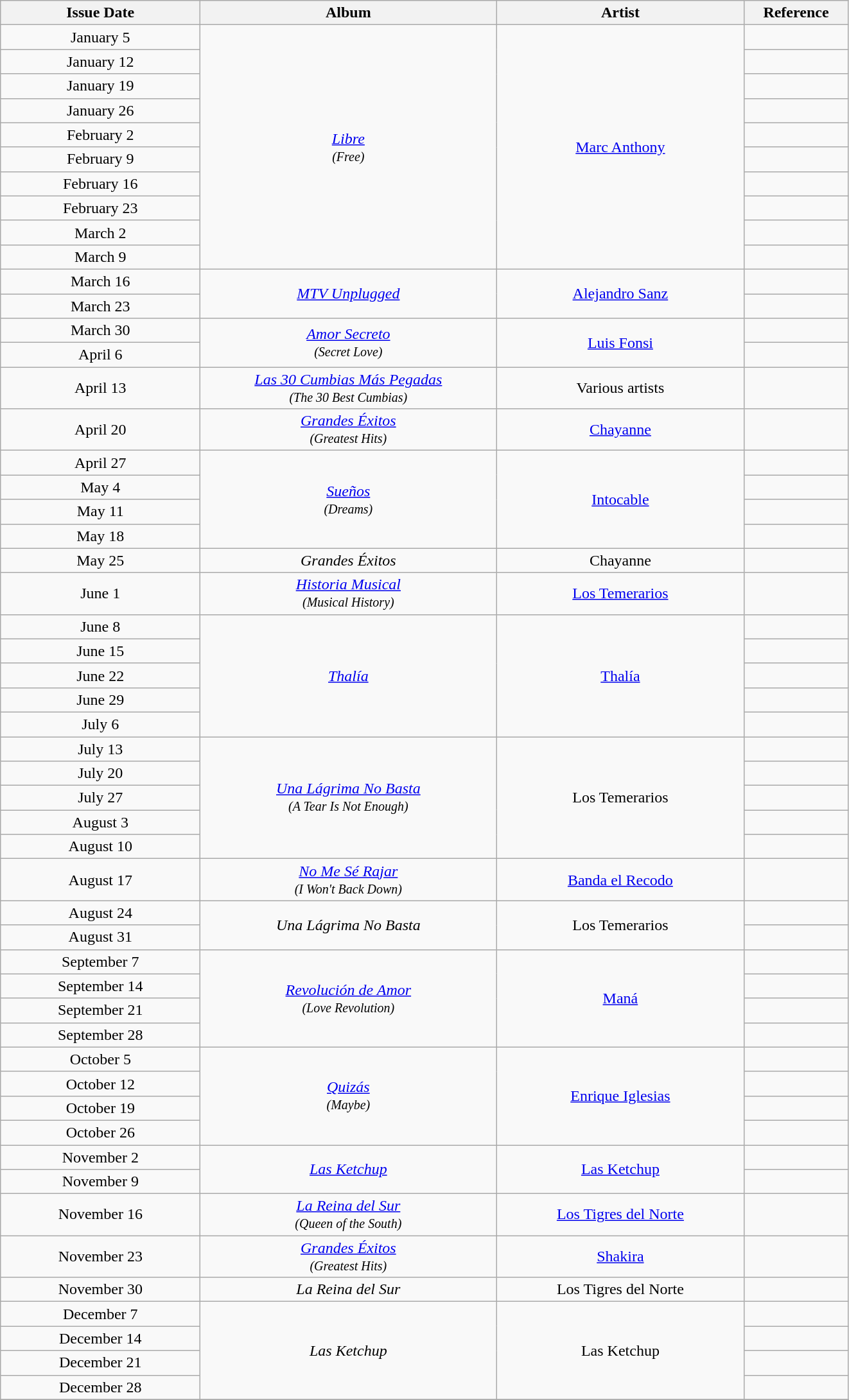<table class="wikitable" style="text-align: center">
<tr>
<th width="200"><strong>Issue Date</strong></th>
<th width="300"><strong>Album</strong></th>
<th width="250"><strong>Artist</strong></th>
<th width="100" class="unsortable"><strong>Reference</strong></th>
</tr>
<tr>
<td>January 5</td>
<td rowspan="10"><em><a href='#'>Libre</a></em><br><small><em>(Free)</em></small></td>
<td rowspan="10"><a href='#'>Marc Anthony</a></td>
<td></td>
</tr>
<tr>
<td>January 12</td>
<td></td>
</tr>
<tr>
<td>January 19</td>
<td></td>
</tr>
<tr>
<td>January 26</td>
<td></td>
</tr>
<tr>
<td>February 2</td>
<td></td>
</tr>
<tr>
<td>February 9</td>
<td></td>
</tr>
<tr>
<td>February 16</td>
<td></td>
</tr>
<tr>
<td>February 23</td>
<td></td>
</tr>
<tr>
<td>March 2</td>
<td></td>
</tr>
<tr>
<td>March 9</td>
<td></td>
</tr>
<tr>
<td>March 16</td>
<td rowspan="2"><em><a href='#'>MTV Unplugged</a></em></td>
<td rowspan="2"><a href='#'>Alejandro Sanz</a></td>
<td></td>
</tr>
<tr>
<td>March 23</td>
<td></td>
</tr>
<tr>
<td>March 30</td>
<td rowspan="2"><em><a href='#'>Amor Secreto</a></em><br><small><em>(Secret Love)</em></small></td>
<td rowspan="2"><a href='#'>Luis Fonsi</a></td>
<td></td>
</tr>
<tr>
<td>April 6</td>
<td></td>
</tr>
<tr>
<td>April 13</td>
<td><em><a href='#'>Las 30 Cumbias Más Pegadas</a></em> <br><small><em>(The 30 Best Cumbias)</em></small></td>
<td>Various artists</td>
<td></td>
</tr>
<tr>
<td>April 20</td>
<td><em><a href='#'>Grandes Éxitos</a></em> <br><small><em>(Greatest Hits)</em></small></td>
<td><a href='#'>Chayanne</a></td>
<td></td>
</tr>
<tr>
<td>April 27</td>
<td rowspan="4"><em><a href='#'>Sueños</a></em> <br><small><em>(Dreams)</em></small></td>
<td rowspan="4"><a href='#'>Intocable</a></td>
<td></td>
</tr>
<tr>
<td>May 4</td>
<td></td>
</tr>
<tr>
<td>May 11</td>
<td></td>
</tr>
<tr>
<td>May 18</td>
<td></td>
</tr>
<tr>
<td>May 25</td>
<td><em>Grandes Éxitos</em></td>
<td>Chayanne</td>
<td></td>
</tr>
<tr>
<td>June 1</td>
<td><em><a href='#'>Historia Musical</a></em><br><small><em>(Musical History)</em></small></td>
<td><a href='#'>Los Temerarios</a></td>
<td></td>
</tr>
<tr>
<td>June 8</td>
<td rowspan="5"><em><a href='#'>Thalía</a></em></td>
<td rowspan="5"><a href='#'>Thalía</a></td>
<td></td>
</tr>
<tr>
<td>June 15</td>
<td></td>
</tr>
<tr>
<td>June 22</td>
<td></td>
</tr>
<tr>
<td>June 29</td>
<td></td>
</tr>
<tr>
<td>July 6</td>
<td></td>
</tr>
<tr>
<td>July 13</td>
<td rowspan="5"><em><a href='#'>Una Lágrima No Basta</a></em><br><small><em>(A Tear Is Not Enough)</em></small></td>
<td rowspan="5">Los Temerarios</td>
<td></td>
</tr>
<tr>
<td>July 20</td>
<td></td>
</tr>
<tr>
<td>July 27</td>
<td></td>
</tr>
<tr>
<td>August 3</td>
<td></td>
</tr>
<tr>
<td>August 10</td>
<td></td>
</tr>
<tr>
<td>August 17</td>
<td><em><a href='#'>No Me Sé Rajar</a></em> <br><small><em>(I Won't Back Down)</em></small></td>
<td><a href='#'>Banda el Recodo</a></td>
<td></td>
</tr>
<tr>
<td>August 24</td>
<td rowspan="2"><em>Una Lágrima No Basta</em></td>
<td rowspan="2">Los Temerarios</td>
<td></td>
</tr>
<tr>
<td>August 31</td>
<td></td>
</tr>
<tr>
<td>September 7</td>
<td rowspan="4"><em><a href='#'>Revolución de Amor</a></em><br><small><em>(Love Revolution)</em></small></td>
<td rowspan="4"><a href='#'>Maná</a></td>
<td></td>
</tr>
<tr>
<td>September 14</td>
<td></td>
</tr>
<tr>
<td>September 21</td>
<td></td>
</tr>
<tr>
<td>September 28</td>
<td></td>
</tr>
<tr>
<td>October 5</td>
<td rowspan="4"><em><a href='#'>Quizás</a></em><br><small><em>(Maybe)</em></small></td>
<td rowspan="4"><a href='#'>Enrique Iglesias</a></td>
<td></td>
</tr>
<tr>
<td>October 12</td>
<td></td>
</tr>
<tr>
<td>October 19</td>
<td></td>
</tr>
<tr>
<td>October 26</td>
<td></td>
</tr>
<tr>
<td>November 2</td>
<td rowspan="2"><em><a href='#'>Las Ketchup</a></em></td>
<td rowspan="2"><a href='#'>Las Ketchup</a></td>
<td></td>
</tr>
<tr>
<td>November 9</td>
<td></td>
</tr>
<tr>
<td>November 16</td>
<td><em><a href='#'>La Reina del Sur</a></em> <br><small><em>(Queen of the South)</em></small></td>
<td><a href='#'>Los Tigres del Norte</a></td>
<td></td>
</tr>
<tr>
<td>November 23</td>
<td><em><a href='#'>Grandes Éxitos</a></em> <br><small><em>(Greatest Hits)</em></small></td>
<td><a href='#'>Shakira</a></td>
<td></td>
</tr>
<tr>
<td>November 30</td>
<td><em>La Reina del Sur</em></td>
<td>Los Tigres del Norte</td>
<td></td>
</tr>
<tr>
<td>December 7</td>
<td rowspan="4"><em>Las Ketchup</em></td>
<td rowspan="4">Las Ketchup</td>
<td></td>
</tr>
<tr>
<td>December 14</td>
<td></td>
</tr>
<tr>
<td>December 21</td>
<td></td>
</tr>
<tr>
<td>December 28</td>
<td></td>
</tr>
<tr>
</tr>
</table>
